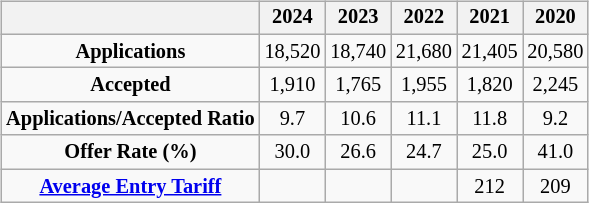<table class="floatright">
<tr>
<td><br><table class="wikitable" style="font-size:85%; text-align:center; margin-bottom: 5px">
<tr>
<th></th>
<th>2024</th>
<th>2023</th>
<th>2022</th>
<th>2021</th>
<th>2020</th>
</tr>
<tr>
<td><strong>Applications</strong></td>
<td>18,520</td>
<td>18,740</td>
<td>21,680</td>
<td>21,405</td>
<td>20,580</td>
</tr>
<tr>
<td><strong>Accepted</strong></td>
<td>1,910</td>
<td>1,765</td>
<td>1,955</td>
<td>1,820</td>
<td>2,245</td>
</tr>
<tr>
<td><strong>Applications/Accepted Ratio</strong></td>
<td>9.7</td>
<td>10.6</td>
<td>11.1</td>
<td>11.8</td>
<td>9.2</td>
</tr>
<tr>
<td><strong>Offer Rate (%)</strong></td>
<td>30.0</td>
<td>26.6</td>
<td>24.7</td>
<td>25.0</td>
<td>41.0</td>
</tr>
<tr>
<td><strong><a href='#'>Average Entry Tariff</a></strong></td>
<td></td>
<td></td>
<td></td>
<td>212</td>
<td>209</td>
</tr>
</table>
<table style="font-size:80%;float:left">
<tr>
<td></td>
</tr>
</table>
</td>
</tr>
</table>
